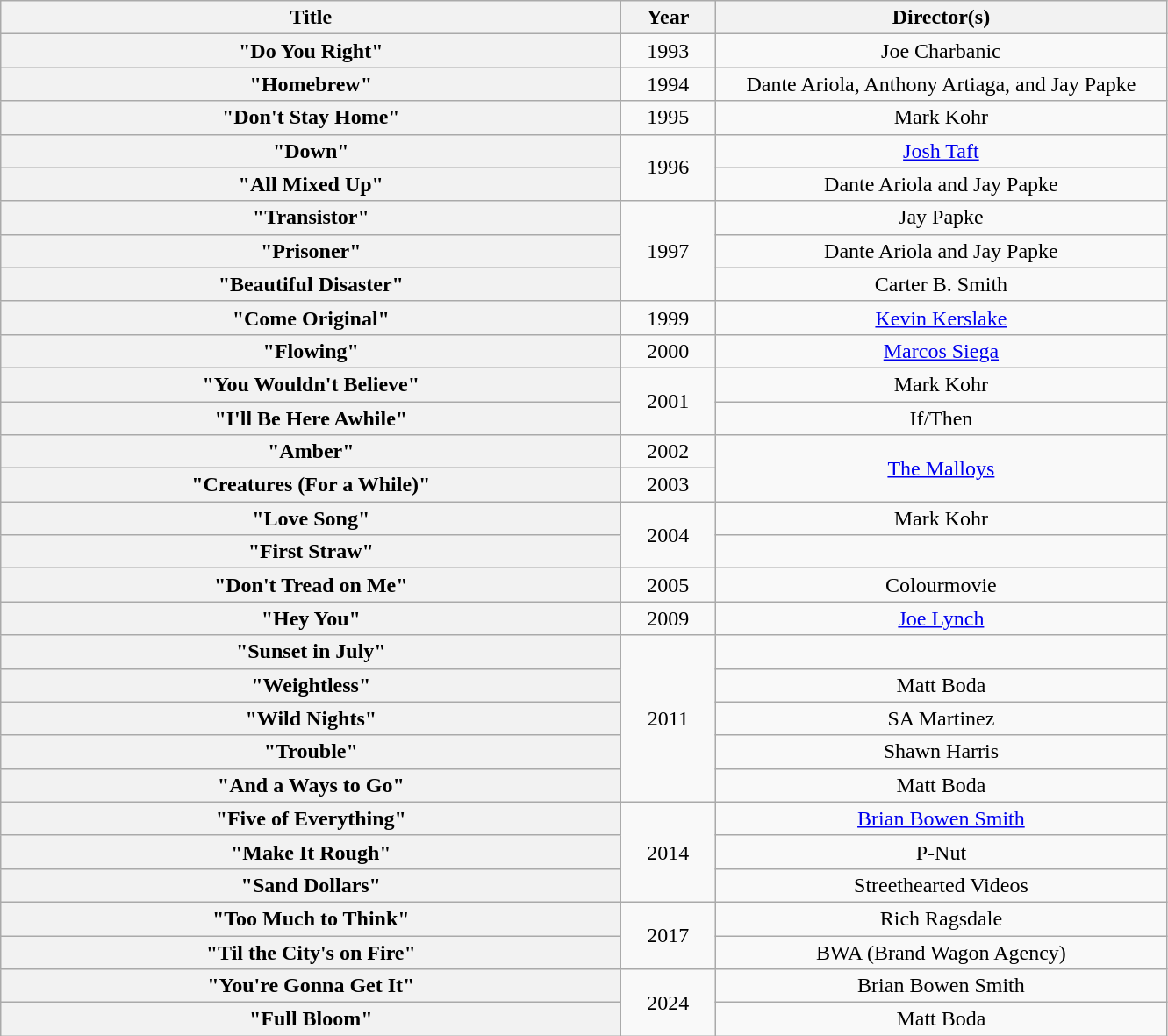<table class="wikitable plainrowheaders" style="text-align:center;">
<tr>
<th scope="col" style="width:29em;">Title</th>
<th scope="col" style="width:4em;">Year</th>
<th scope="col" style="width:21em;">Director(s)</th>
</tr>
<tr>
<th scope="row">"Do You Right"</th>
<td>1993</td>
<td>Joe Charbanic</td>
</tr>
<tr>
<th scope="row">"Homebrew"</th>
<td>1994</td>
<td>Dante Ariola, Anthony Artiaga, and Jay Papke</td>
</tr>
<tr>
<th scope="row">"Don't Stay Home"</th>
<td>1995</td>
<td>Mark Kohr</td>
</tr>
<tr>
<th scope="row">"Down"</th>
<td rowspan="2">1996</td>
<td><a href='#'>Josh Taft</a></td>
</tr>
<tr>
<th scope="row">"All Mixed Up"</th>
<td>Dante Ariola and Jay Papke</td>
</tr>
<tr>
<th scope="row">"Transistor"</th>
<td rowspan="3">1997</td>
<td>Jay Papke</td>
</tr>
<tr>
<th scope="row">"Prisoner"</th>
<td>Dante Ariola and Jay Papke</td>
</tr>
<tr>
<th scope="row">"Beautiful Disaster"</th>
<td>Carter B. Smith</td>
</tr>
<tr>
<th scope="row">"Come Original"</th>
<td>1999</td>
<td><a href='#'>Kevin Kerslake</a></td>
</tr>
<tr>
<th scope="row">"Flowing"</th>
<td>2000</td>
<td><a href='#'>Marcos Siega</a></td>
</tr>
<tr>
<th scope="row">"You Wouldn't Believe"</th>
<td rowspan="2">2001</td>
<td>Mark Kohr</td>
</tr>
<tr>
<th scope="row">"I'll Be Here Awhile"</th>
<td>If/Then</td>
</tr>
<tr>
<th scope="row">"Amber"</th>
<td>2002</td>
<td rowspan="2"><a href='#'>The Malloys</a></td>
</tr>
<tr>
<th scope="row">"Creatures (For a While)"</th>
<td>2003</td>
</tr>
<tr>
<th scope="row">"Love Song"</th>
<td rowspan="2">2004</td>
<td>Mark Kohr</td>
</tr>
<tr>
<th scope="row">"First Straw"</th>
<td></td>
</tr>
<tr>
<th scope="row">"Don't Tread on Me"</th>
<td>2005</td>
<td>Colourmovie</td>
</tr>
<tr>
<th scope="row">"Hey You"</th>
<td>2009</td>
<td><a href='#'>Joe Lynch</a></td>
</tr>
<tr>
<th scope="row">"Sunset in July"</th>
<td rowspan="5">2011</td>
<td></td>
</tr>
<tr>
<th scope="row">"Weightless"</th>
<td>Matt Boda</td>
</tr>
<tr>
<th scope="row">"Wild Nights"</th>
<td>SA Martinez</td>
</tr>
<tr>
<th scope="row">"Trouble"</th>
<td>Shawn Harris</td>
</tr>
<tr>
<th scope="row">"And a Ways to Go"</th>
<td>Matt Boda</td>
</tr>
<tr>
<th scope="row">"Five of Everything"</th>
<td rowspan="3">2014</td>
<td><a href='#'>Brian Bowen Smith</a></td>
</tr>
<tr>
<th scope="row">"Make It Rough"</th>
<td>P-Nut</td>
</tr>
<tr>
<th scope="row">"Sand Dollars"</th>
<td>Streethearted Videos</td>
</tr>
<tr>
<th scope="row">"Too Much to Think"</th>
<td rowspan="2">2017</td>
<td>Rich Ragsdale</td>
</tr>
<tr>
<th scope="row">"Til the City's on Fire"</th>
<td>BWA (Brand Wagon Agency)</td>
</tr>
<tr>
<th scope="row">"You're Gonna Get It"</th>
<td rowspan="2">2024</td>
<td>Brian Bowen Smith</td>
</tr>
<tr>
<th scope="row">"Full Bloom"</th>
<td>Matt Boda</td>
</tr>
</table>
